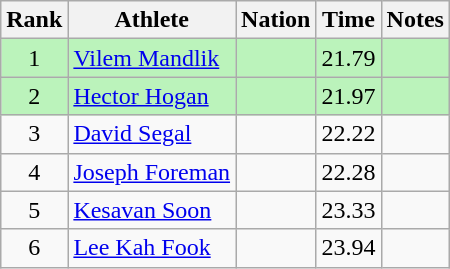<table class="wikitable sortable" style="text-align:center">
<tr>
<th>Rank</th>
<th>Athlete</th>
<th>Nation</th>
<th>Time</th>
<th>Notes</th>
</tr>
<tr bgcolor=bbf3bb>
<td>1</td>
<td align=left><a href='#'>Vilem Mandlik</a></td>
<td align=left></td>
<td>21.79</td>
<td></td>
</tr>
<tr bgcolor=bbf3bb>
<td>2</td>
<td align=left><a href='#'>Hector Hogan</a></td>
<td align=left></td>
<td>21.97</td>
<td></td>
</tr>
<tr>
<td>3</td>
<td align=left><a href='#'>David Segal</a></td>
<td align=left></td>
<td>22.22</td>
<td></td>
</tr>
<tr>
<td>4</td>
<td align=left><a href='#'>Joseph Foreman</a></td>
<td align=left></td>
<td>22.28</td>
<td></td>
</tr>
<tr>
<td>5</td>
<td align=left><a href='#'>Kesavan Soon</a></td>
<td align=left></td>
<td>23.33</td>
<td></td>
</tr>
<tr>
<td>6</td>
<td align=left><a href='#'>Lee Kah Fook</a></td>
<td align=left></td>
<td>23.94</td>
<td></td>
</tr>
</table>
